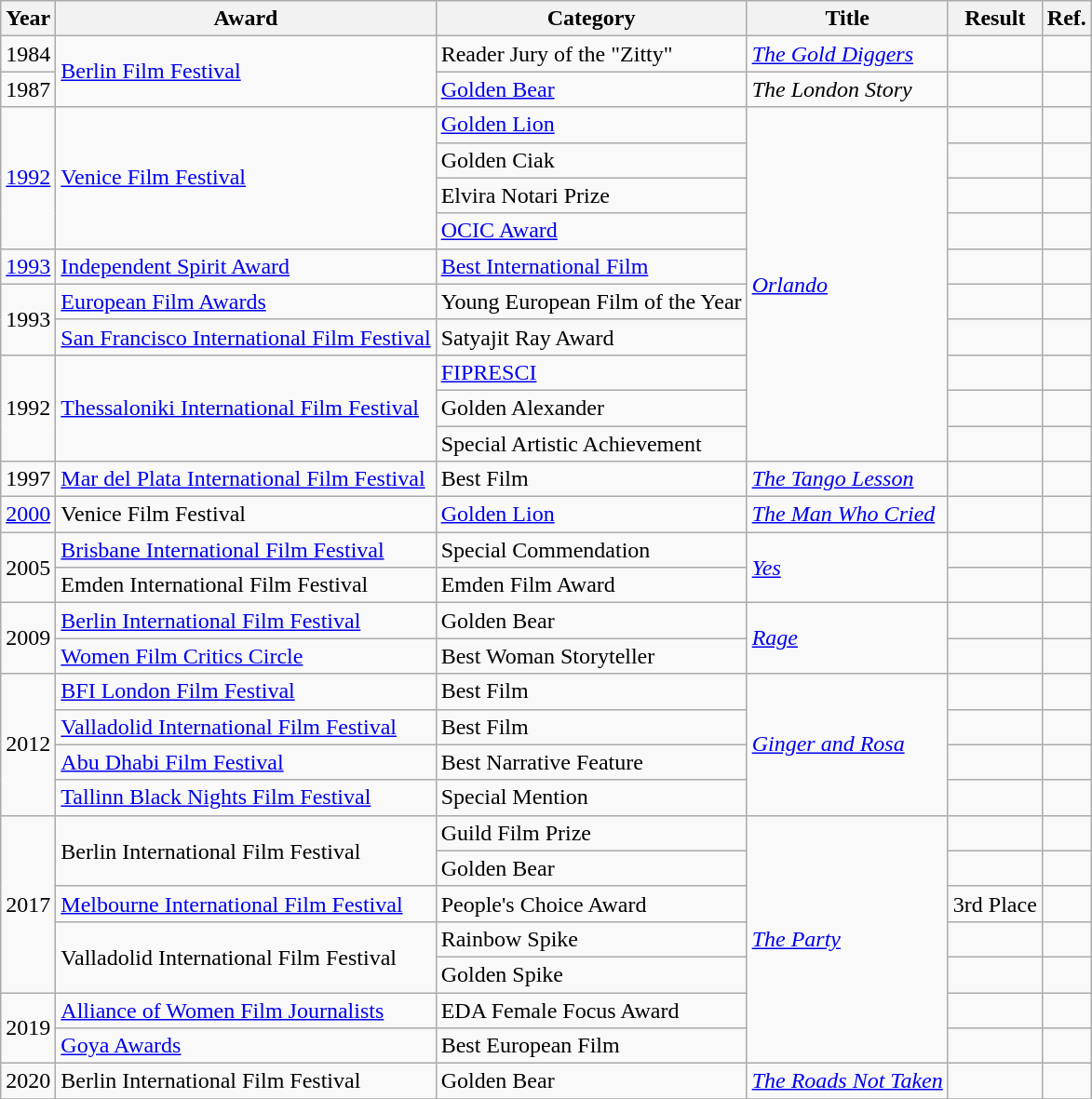<table class="wikitable">
<tr>
<th>Year</th>
<th>Award</th>
<th>Category</th>
<th>Title</th>
<th>Result</th>
<th>Ref.</th>
</tr>
<tr>
<td>1984</td>
<td rowspan=2><a href='#'>Berlin Film Festival</a></td>
<td>Reader Jury of the "Zitty"</td>
<td><em><a href='#'>The Gold Diggers</a></em></td>
<td></td>
<td></td>
</tr>
<tr>
<td>1987</td>
<td><a href='#'>Golden Bear</a></td>
<td><em>The London Story</em></td>
<td></td>
<td></td>
</tr>
<tr>
<td rowspan="4"><a href='#'>1992</a></td>
<td rowspan="4"><a href='#'>Venice Film Festival</a></td>
<td><a href='#'>Golden Lion</a></td>
<td rowspan="10"><em><a href='#'>Orlando</a></em></td>
<td></td>
<td></td>
</tr>
<tr>
<td>Golden Ciak</td>
<td></td>
<td></td>
</tr>
<tr>
<td>Elvira Notari Prize</td>
<td></td>
<td></td>
</tr>
<tr>
<td><a href='#'>OCIC Award</a></td>
<td></td>
<td></td>
</tr>
<tr>
<td><a href='#'>1993</a></td>
<td><a href='#'>Independent Spirit Award</a></td>
<td><a href='#'>Best International Film</a></td>
<td></td>
<td></td>
</tr>
<tr>
<td rowspan=2>1993</td>
<td><a href='#'>European Film Awards</a></td>
<td>Young European Film of the Year</td>
<td></td>
<td></td>
</tr>
<tr>
<td><a href='#'>San Francisco International Film Festival</a></td>
<td>Satyajit Ray Award</td>
<td></td>
<td></td>
</tr>
<tr>
<td rowspan=3>1992</td>
<td rowspan="3"><a href='#'>Thessaloniki International Film Festival</a></td>
<td><a href='#'>FIPRESCI</a></td>
<td></td>
<td></td>
</tr>
<tr>
<td>Golden Alexander</td>
<td></td>
<td></td>
</tr>
<tr>
<td>Special Artistic Achievement</td>
<td></td>
<td></td>
</tr>
<tr>
<td>1997</td>
<td><a href='#'>Mar del Plata International Film Festival</a></td>
<td>Best Film</td>
<td><em><a href='#'>The Tango Lesson</a></em></td>
<td></td>
<td></td>
</tr>
<tr>
<td><a href='#'>2000</a></td>
<td>Venice Film Festival</td>
<td><a href='#'>Golden Lion</a></td>
<td><em><a href='#'>The Man Who Cried</a></em></td>
<td></td>
<td></td>
</tr>
<tr>
<td rowspan=2>2005</td>
<td><a href='#'>Brisbane International Film Festival</a></td>
<td>Special Commendation</td>
<td rowspan="2"><em><a href='#'>Yes</a></em></td>
<td></td>
<td></td>
</tr>
<tr>
<td>Emden International Film Festival</td>
<td>Emden Film Award</td>
<td></td>
<td></td>
</tr>
<tr>
<td rowspan=2>2009</td>
<td><a href='#'>Berlin International Film Festival</a></td>
<td>Golden Bear</td>
<td rowspan="2"><em><a href='#'>Rage</a></em></td>
<td></td>
<td></td>
</tr>
<tr>
<td><a href='#'>Women Film Critics Circle</a></td>
<td>Best Woman Storyteller</td>
<td></td>
<td></td>
</tr>
<tr>
<td rowspan=4>2012</td>
<td><a href='#'>BFI London Film Festival</a></td>
<td>Best Film</td>
<td rowspan="4"><em><a href='#'>Ginger and Rosa</a></em></td>
<td></td>
<td></td>
</tr>
<tr>
<td><a href='#'>Valladolid International Film Festival</a></td>
<td>Best Film</td>
<td></td>
<td></td>
</tr>
<tr>
<td><a href='#'>Abu Dhabi Film Festival</a></td>
<td>Best Narrative Feature</td>
<td></td>
<td></td>
</tr>
<tr>
<td><a href='#'>Tallinn Black Nights Film Festival</a></td>
<td>Special Mention</td>
<td></td>
<td></td>
</tr>
<tr>
<td rowspan=5>2017</td>
<td rowspan="2">Berlin International Film Festival</td>
<td>Guild Film Prize</td>
<td rowspan="7"><em><a href='#'>The Party</a></em></td>
<td></td>
<td></td>
</tr>
<tr>
<td>Golden Bear</td>
<td></td>
<td></td>
</tr>
<tr>
<td><a href='#'>Melbourne International Film Festival</a></td>
<td>People's Choice Award</td>
<td>3rd Place</td>
<td></td>
</tr>
<tr>
<td rowspan="2">Valladolid International Film Festival</td>
<td>Rainbow Spike</td>
<td></td>
<td></td>
</tr>
<tr>
<td>Golden Spike</td>
<td></td>
<td></td>
</tr>
<tr>
<td rowspan=2>2019</td>
<td><a href='#'>Alliance of Women Film Journalists</a></td>
<td>EDA Female Focus Award</td>
<td></td>
<td></td>
</tr>
<tr>
<td><a href='#'>Goya Awards</a></td>
<td>Best European Film</td>
<td></td>
<td></td>
</tr>
<tr>
<td>2020</td>
<td>Berlin International Film Festival</td>
<td>Golden Bear</td>
<td><em><a href='#'>The Roads Not Taken</a></em></td>
<td></td>
<td></td>
</tr>
<tr>
</tr>
</table>
